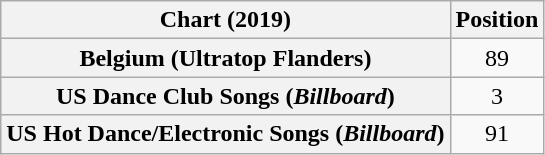<table class="wikitable sortable plainrowheaders" style="text-align:center">
<tr>
<th scope="col">Chart (2019)</th>
<th scope="col">Position</th>
</tr>
<tr>
<th scope="row">Belgium (Ultratop Flanders)</th>
<td>89</td>
</tr>
<tr>
<th scope="row">US Dance Club Songs (<em>Billboard</em>)</th>
<td>3</td>
</tr>
<tr>
<th scope="row">US Hot Dance/Electronic Songs (<em>Billboard</em>)</th>
<td>91</td>
</tr>
</table>
